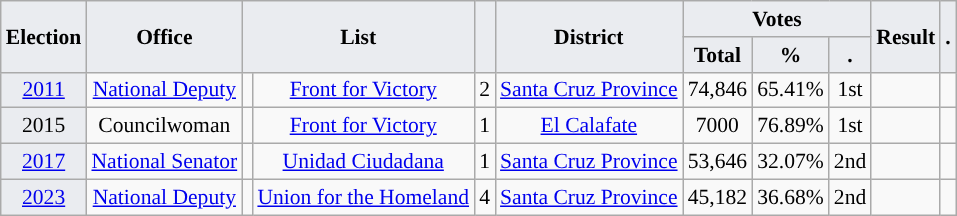<table class="wikitable" style="font-size:90%; text-align:center;">
<tr>
<th style="background-color:#EAECF0;" rowspan=2>Election</th>
<th style="background-color:#EAECF0;" rowspan=2>Office</th>
<th style="background-color:#EAECF0;" colspan=2 rowspan=2>List</th>
<th style="background-color:#EAECF0;" rowspan=2></th>
<th style="background-color:#EAECF0;" rowspan=2>District</th>
<th style="background-color:#EAECF0;" colspan=3>Votes</th>
<th style="background-color:#EAECF0;" rowspan=2>Result</th>
<th style="background-color:#EAECF0;" rowspan=2>.</th>
</tr>
<tr>
<th style="background-color:#EAECF0;">Total</th>
<th style="background-color:#EAECF0;">%</th>
<th style="background-color:#EAECF0;">.</th>
</tr>
<tr>
<td style="background-color:#EAECF0;"><a href='#'>2011</a></td>
<td><a href='#'>National Deputy</a></td>
<td style="background-color:"></td>
<td><a href='#'>Front for Victory</a></td>
<td>2</td>
<td><a href='#'>Santa Cruz Province</a></td>
<td>74,846</td>
<td>65.41%</td>
<td>1st</td>
<td></td>
<td></td>
</tr>
<tr>
<td style="background-color:#EAECF0;">2015</td>
<td>Councilwoman</td>
<td style="background-color:"></td>
<td><a href='#'>Front for Victory</a></td>
<td>1</td>
<td><a href='#'>El Calafate</a></td>
<td>7000</td>
<td>76.89%</td>
<td>1st</td>
<td></td>
<td></td>
</tr>
<tr>
<td style="background-color:#EAECF0;"><a href='#'>2017</a></td>
<td><a href='#'>National Senator</a></td>
<td style="background-color:"></td>
<td><a href='#'>Unidad Ciudadana</a></td>
<td>1</td>
<td><a href='#'>Santa Cruz Province</a></td>
<td>53,646</td>
<td>32.07%</td>
<td>2nd</td>
<td></td>
<td></td>
</tr>
<tr>
<td style="background-color:#EAECF0;"><a href='#'>2023</a></td>
<td><a href='#'>National Deputy</a></td>
<td style="background-color:"></td>
<td><a href='#'>Union for the Homeland</a></td>
<td>4</td>
<td><a href='#'>Santa Cruz Province</a></td>
<td>45,182</td>
<td>36.68%</td>
<td>2nd</td>
<td></td>
<td></td>
</tr>
</table>
